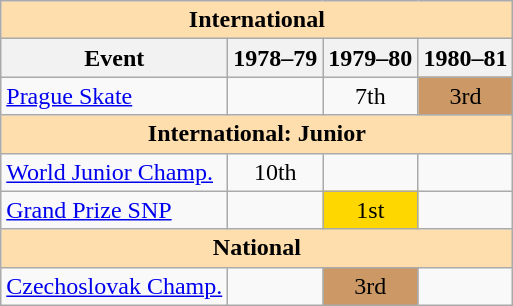<table class="wikitable" style="text-align:center">
<tr>
<th style="background-color: #ffdead; " colspan=4 align=center>International</th>
</tr>
<tr>
<th>Event</th>
<th>1978–79</th>
<th>1979–80</th>
<th>1980–81</th>
</tr>
<tr>
<td align=left><a href='#'>Prague Skate</a></td>
<td></td>
<td>7th</td>
<td bgcolor=cc9966>3rd</td>
</tr>
<tr>
<th style="background-color: #ffdead; " colspan=4 align=center>International: Junior</th>
</tr>
<tr>
<td align=left><a href='#'>World Junior Champ.</a></td>
<td>10th</td>
<td></td>
<td></td>
</tr>
<tr>
<td align=left><a href='#'>Grand Prize SNP</a></td>
<td></td>
<td bgcolor=gold>1st</td>
<td></td>
</tr>
<tr>
<th style="background-color: #ffdead; " colspan=4 align=center>National</th>
</tr>
<tr>
<td align=left><a href='#'>Czechoslovak Champ.</a></td>
<td></td>
<td bgcolor=cc9966>3rd</td>
<td></td>
</tr>
</table>
